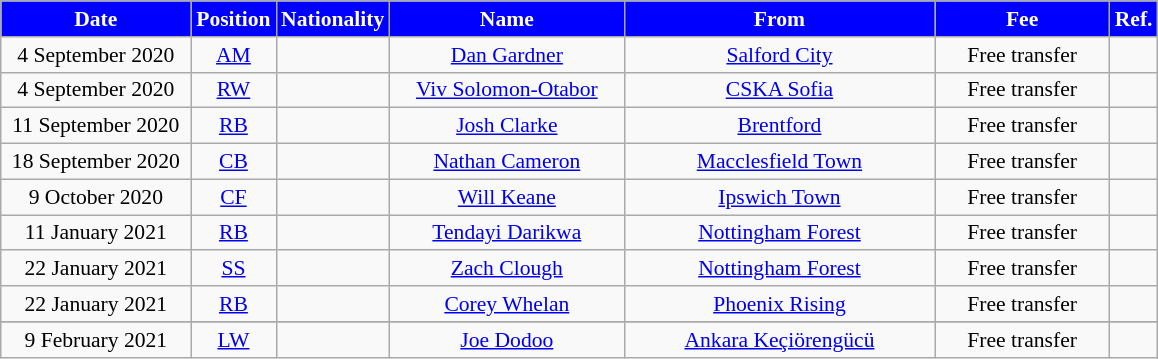<table class="wikitable" style="text-align:center; font-size:90%; ">
<tr>
<th style="background:#0000FF; color:#FFFFFF; width:120px;">Date</th>
<th style="background:#0000FF; color:#FFFFFF; width:50px;">Position</th>
<th style="background:#0000FF; color:#FFFFFF; width:50px;">Nationality</th>
<th style="background:#0000FF; color:#FFFFFF; width:150px;">Name</th>
<th style="background:#0000FF; color:#FFFFFF; width:200px;">From</th>
<th style="background:#0000FF; color:#FFFFFF; width:110px;">Fee</th>
<th style="background:#0000FF; color:#FFFFFF; width:25px;">Ref.</th>
</tr>
<tr>
<td>4 September 2020</td>
<td><a href='#'>AM</a></td>
<td></td>
<td><a href='#'>Dan Gardner</a></td>
<td> <a href='#'>Salford City</a></td>
<td>Free transfer</td>
<td></td>
</tr>
<tr>
<td>4 September 2020</td>
<td><a href='#'>RW</a></td>
<td></td>
<td><a href='#'>Viv Solomon-Otabor</a></td>
<td> <a href='#'>CSKA Sofia</a></td>
<td>Free transfer</td>
<td></td>
</tr>
<tr>
<td>11 September 2020</td>
<td><a href='#'>RB</a></td>
<td></td>
<td><a href='#'>Josh Clarke</a></td>
<td> <a href='#'>Brentford</a></td>
<td>Free transfer</td>
<td></td>
</tr>
<tr>
<td>18 September 2020</td>
<td><a href='#'>CB</a></td>
<td></td>
<td><a href='#'>Nathan Cameron</a></td>
<td> <a href='#'>Macclesfield Town</a></td>
<td>Free transfer</td>
<td></td>
</tr>
<tr>
<td>9 October 2020</td>
<td><a href='#'>CF</a></td>
<td></td>
<td><a href='#'>Will Keane</a></td>
<td> <a href='#'>Ipswich Town</a></td>
<td>Free transfer</td>
<td></td>
</tr>
<tr>
<td>11 January 2021</td>
<td><a href='#'>RB</a></td>
<td></td>
<td><a href='#'>Tendayi Darikwa</a></td>
<td> <a href='#'>Nottingham Forest</a></td>
<td>Free transfer</td>
<td></td>
</tr>
<tr>
<td>22 January 2021</td>
<td><a href='#'>SS</a></td>
<td></td>
<td><a href='#'>Zach Clough</a></td>
<td> <a href='#'>Nottingham Forest</a></td>
<td>Free transfer</td>
<td></td>
</tr>
<tr>
<td>22 January 2021</td>
<td><a href='#'>RB</a></td>
<td></td>
<td><a href='#'>Corey Whelan</a></td>
<td> <a href='#'>Phoenix Rising</a></td>
<td>Free transfer</td>
<td></td>
</tr>
<tr>
</tr>
<tr>
<td>9 February 2021</td>
<td><a href='#'>LW</a></td>
<td></td>
<td><a href='#'>Joe Dodoo</a></td>
<td> <a href='#'>Ankara Keçiörengücü</a></td>
<td>Free transfer</td>
<td></td>
</tr>
</table>
